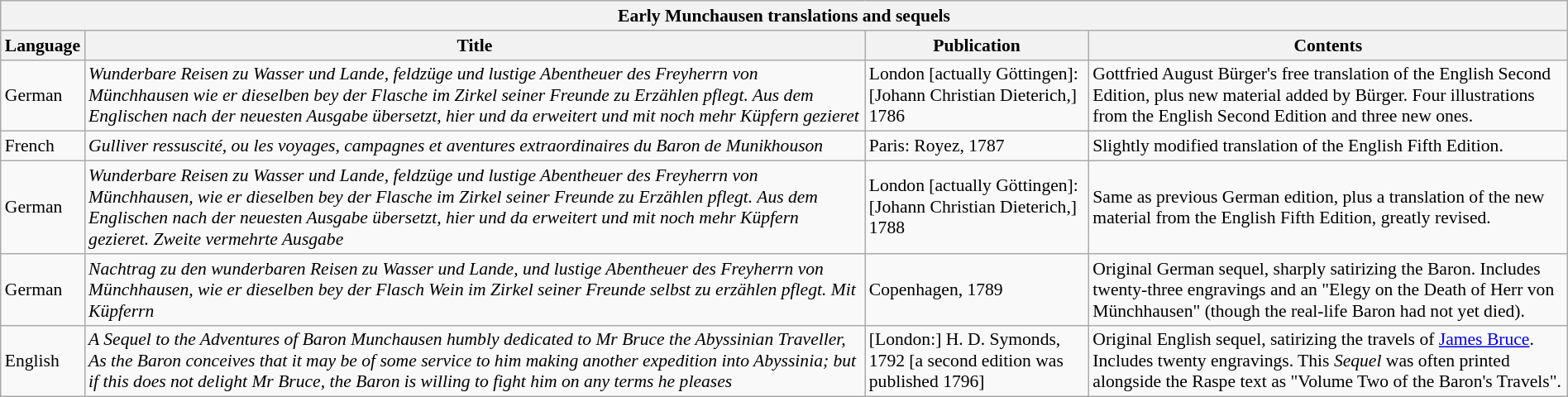<table class="wikitable" width="100%" style="font-size:90%">
<tr>
<th colspan="4">Early Munchausen translations and sequels</th>
</tr>
<tr>
<th>Language</th>
<th>Title</th>
<th>Publication</th>
<th>Contents</th>
</tr>
<tr>
<td>German</td>
<td><em>Wunderbare Reisen zu Wasser und Lande, feldzüge und lustige Abentheuer des Freyherrn von Münchhausen wie er dieselben bey der Flasche im Zirkel seiner Freunde zu Erzählen pflegt. Aus dem Englischen nach der neuesten Ausgabe übersetzt, hier und da erweitert und mit noch mehr Küpfern gezieret</em></td>
<td>London [actually Göttingen]: [Johann Christian Dieterich,] 1786</td>
<td>Gottfried August Bürger's free translation of the English Second Edition, plus new material added by Bürger. Four illustrations from the English Second Edition and three new ones.</td>
</tr>
<tr>
<td>French</td>
<td><em>Gulliver ressuscité, ou les voyages, campagnes et aventures extraordinaires du Baron de Munikhouson</em></td>
<td>Paris: Royez, 1787</td>
<td>Slightly modified translation of the English Fifth Edition.</td>
</tr>
<tr>
<td>German</td>
<td><em>Wunderbare Reisen zu Wasser und Lande, feldzüge und lustige Abentheuer des Freyherrn von Münchhausen, wie er dieselben bey der Flasche im Zirkel seiner Freunde zu Erzählen pflegt. Aus dem Englischen nach der neuesten Ausgabe übersetzt, hier und da erweitert und mit noch mehr Küpfern gezieret. Zweite vermehrte Ausgabe</em></td>
<td>London [actually Göttingen]: [Johann Christian Dieterich,] 1788</td>
<td>Same as previous German edition, plus a translation of the new material from the English Fifth Edition, greatly revised.</td>
</tr>
<tr>
<td>German</td>
<td><em>Nachtrag zu den wunderbaren Reisen zu Wasser und Lande, und lustige Abentheuer des Freyherrn von Münchhausen, wie er dieselben bey der Flasch Wein im Zirkel seiner Freunde selbst zu erzählen pflegt. Mit Küpferrn</em></td>
<td>Copenhagen, 1789</td>
<td>Original German sequel, sharply satirizing the Baron. Includes twenty-three engravings and an "Elegy on the Death of Herr von Münchhausen" (though the real-life Baron had not yet died).</td>
</tr>
<tr>
<td>English</td>
<td><em>A Sequel to the Adventures of Baron Munchausen humbly dedicated to Mr Bruce the Abyssinian Traveller, As the Baron conceives that it may be of some service to him making another expedition into Abyssinia; but if this does not delight Mr Bruce, the Baron is willing to fight him on any terms he pleases</em></td>
<td>[London:] H. D. Symonds, 1792 [a second edition was published 1796]</td>
<td>Original English sequel, satirizing the travels of <a href='#'>James Bruce</a>. Includes twenty engravings. This <em>Sequel</em> was often printed alongside the Raspe text as "Volume Two of the Baron's Travels".</td>
</tr>
</table>
